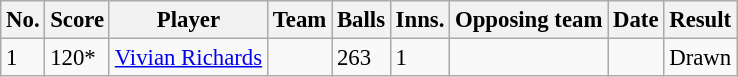<table class="wikitable sortable" style="font-size:95%">
<tr>
<th>No.</th>
<th>Score</th>
<th>Player</th>
<th>Team</th>
<th>Balls</th>
<th>Inns.</th>
<th>Opposing team</th>
<th>Date</th>
<th>Result</th>
</tr>
<tr>
<td>1</td>
<td>120*</td>
<td><a href='#'>Vivian Richards</a></td>
<td></td>
<td> 263</td>
<td>1</td>
<td></td>
<td></td>
<td>Drawn</td>
</tr>
</table>
